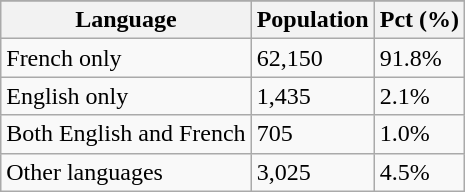<table class="wikitable">
<tr>
</tr>
<tr>
<th>Language</th>
<th>Population</th>
<th>Pct (%)</th>
</tr>
<tr>
<td>French only</td>
<td>62,150</td>
<td>91.8%</td>
</tr>
<tr>
<td>English only</td>
<td>1,435</td>
<td>2.1%</td>
</tr>
<tr>
<td>Both English and French</td>
<td>705</td>
<td>1.0%</td>
</tr>
<tr>
<td>Other languages</td>
<td>3,025</td>
<td>4.5%</td>
</tr>
</table>
